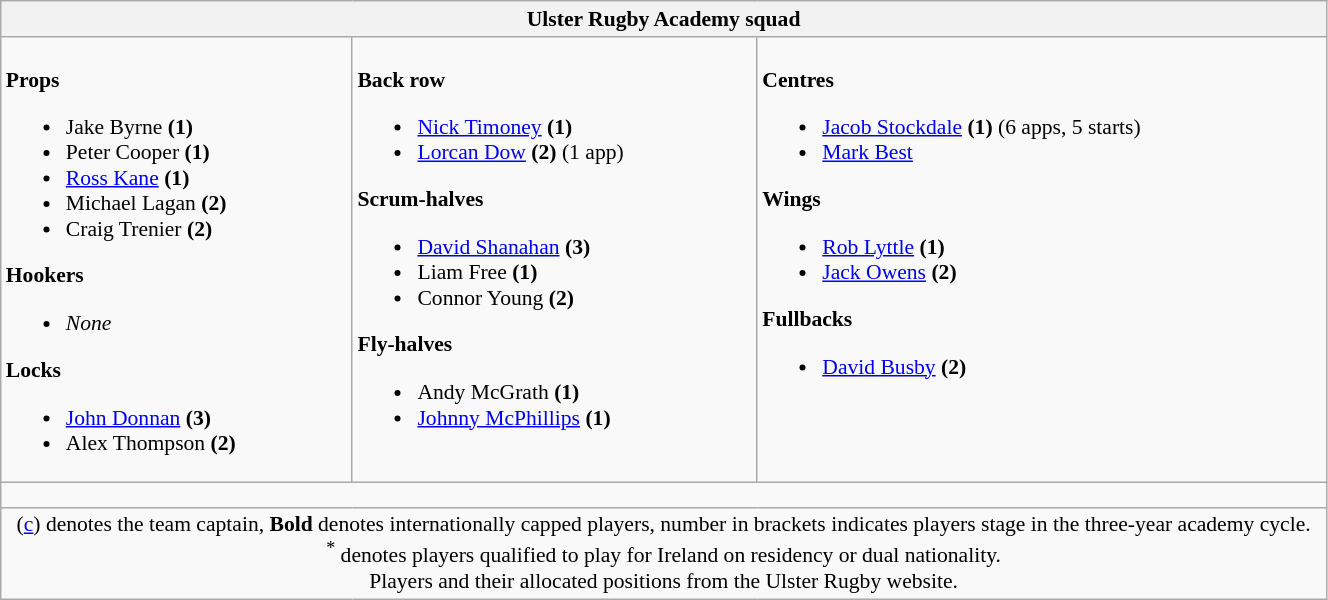<table class="wikitable" style="text-align:left; font-size:90%; width:70%">
<tr>
<th colspan="100%">Ulster Rugby Academy squad</th>
</tr>
<tr valign="top">
<td><br><strong>Props</strong><ul><li> Jake Byrne <strong>(1)</strong></li><li> Peter Cooper <strong>(1)</strong></li><li> <a href='#'>Ross Kane</a> <strong>(1)</strong></li><li> Michael Lagan <strong>(2)</strong></li><li> Craig Trenier <strong>(2)</strong></li></ul><strong>Hookers</strong><ul><li><em>None</em></li></ul><strong>Locks</strong><ul><li> <a href='#'>John Donnan</a> <strong>(3)</strong></li><li> Alex Thompson <strong>(2)</strong></li></ul></td>
<td><br><strong>Back row</strong><ul><li> <a href='#'>Nick Timoney</a> <strong>(1)</strong></li><li> <a href='#'>Lorcan Dow</a> <strong>(2)</strong> (1 app)</li></ul><strong>Scrum-halves</strong><ul><li> <a href='#'>David Shanahan</a> <strong>(3)</strong></li><li> Liam Free <strong>(1)</strong></li><li> Connor Young <strong>(2)</strong></li></ul><strong>Fly-halves</strong><ul><li> Andy McGrath <strong>(1)</strong></li><li> <a href='#'>Johnny McPhillips</a> <strong>(1)</strong></li></ul></td>
<td><br><strong>Centres</strong><ul><li> <a href='#'>Jacob Stockdale</a> <strong>(1)</strong> (6 apps, 5 starts)</li><li> <a href='#'>Mark Best</a></li></ul><strong>Wings</strong><ul><li> <a href='#'>Rob Lyttle</a> <strong>(1)</strong></li><li> <a href='#'>Jack Owens</a> <strong>(2)</strong></li></ul><strong>Fullbacks</strong><ul><li> <a href='#'>David Busby</a> <strong>(2)</strong></li></ul></td>
</tr>
<tr>
<td colspan="100%" style="height: 10px;"></td>
</tr>
<tr>
<td colspan="100%" style="text-align:center;">(<a href='#'>c</a>) denotes the team captain, <strong>Bold</strong> denotes internationally capped players, number in brackets indicates players stage in the three-year academy cycle. <br> <sup>*</sup> denotes players qualified to play for Ireland on residency or dual nationality. <br> Players and their allocated positions from the Ulster Rugby website.</td>
</tr>
</table>
